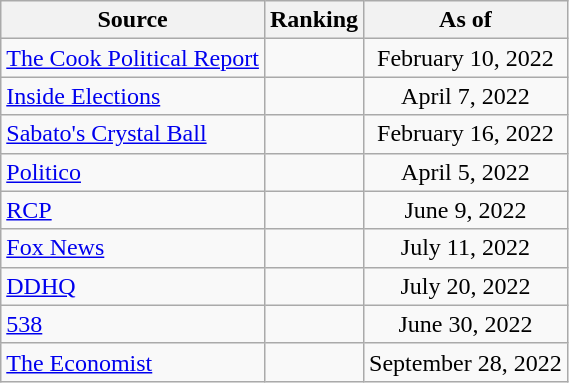<table class="wikitable" style="text-align:center">
<tr>
<th>Source</th>
<th>Ranking</th>
<th>As of</th>
</tr>
<tr>
<td align=left><a href='#'>The Cook Political Report</a></td>
<td></td>
<td>February 10, 2022</td>
</tr>
<tr>
<td align=left><a href='#'>Inside Elections</a></td>
<td></td>
<td>April 7, 2022</td>
</tr>
<tr>
<td align=left><a href='#'>Sabato's Crystal Ball</a></td>
<td></td>
<td>February 16, 2022</td>
</tr>
<tr>
<td align="left"><a href='#'>Politico</a></td>
<td></td>
<td>April 5, 2022</td>
</tr>
<tr>
<td align="left"><a href='#'>RCP</a></td>
<td></td>
<td>June 9, 2022</td>
</tr>
<tr>
<td align=left><a href='#'>Fox News</a></td>
<td></td>
<td>July 11, 2022</td>
</tr>
<tr>
<td align="left"><a href='#'>DDHQ</a></td>
<td></td>
<td>July 20, 2022</td>
</tr>
<tr>
<td align="left"><a href='#'>538</a></td>
<td></td>
<td>June 30, 2022</td>
</tr>
<tr>
<td align="left"><a href='#'>The Economist</a></td>
<td></td>
<td>September 28, 2022</td>
</tr>
</table>
